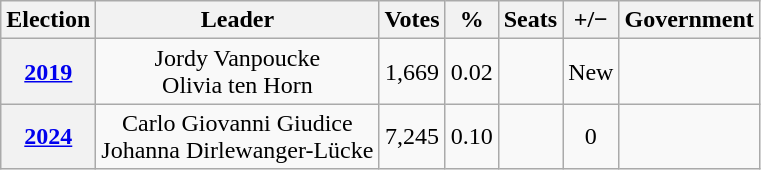<table class="wikitable" style="text-align:center;">
<tr>
<th>Election</th>
<th>Leader</th>
<th>Votes</th>
<th>%</th>
<th>Seats</th>
<th>+/−</th>
<th>Government</th>
</tr>
<tr>
<th><a href='#'>2019</a></th>
<td>Jordy Vanpoucke<br>Olivia ten Horn</td>
<td>1,669</td>
<td>0.02</td>
<td></td>
<td>New</td>
<td></td>
</tr>
<tr>
<th><a href='#'>2024</a></th>
<td>Carlo Giovanni Giudice<br>Johanna Dirlewanger-Lücke</td>
<td>7,245</td>
<td>0.10</td>
<td></td>
<td> 0</td>
<td></td>
</tr>
</table>
